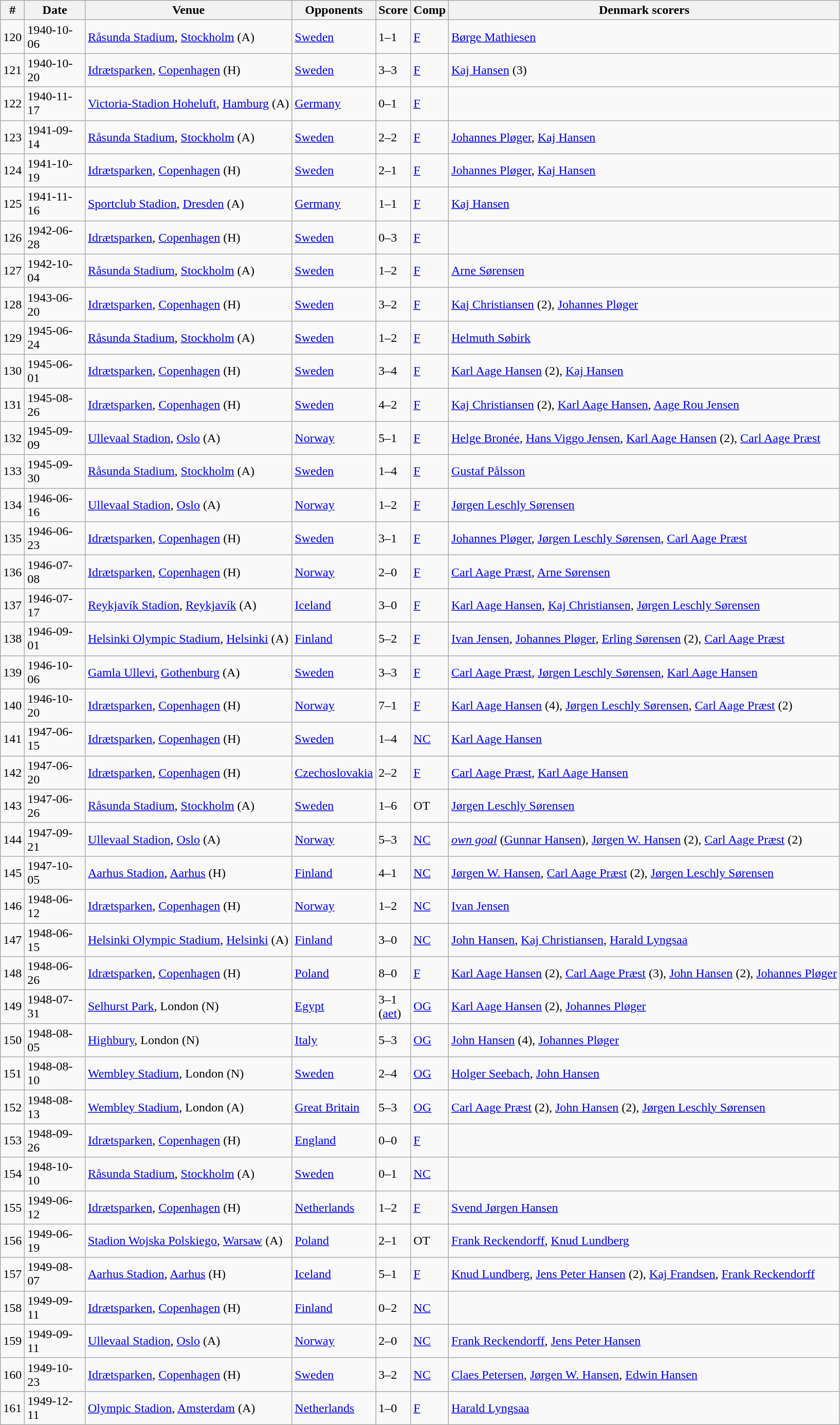<table class="wikitable">
<tr>
<th>#</th>
<th width=71px>Date</th>
<th>Venue</th>
<th>Opponents</th>
<th>Score</th>
<th>Comp</th>
<th>Denmark scorers</th>
</tr>
<tr>
<td>120</td>
<td>1940-10-06</td>
<td><a href='#'>Råsunda Stadium</a>, <a href='#'>Stockholm</a> (A)</td>
<td><a href='#'>Sweden</a></td>
<td>1–1</td>
<td><a href='#'>F</a></td>
<td><a href='#'>Børge Mathiesen</a></td>
</tr>
<tr>
<td>121</td>
<td>1940-10-20</td>
<td><a href='#'>Idrætsparken</a>, <a href='#'>Copenhagen</a> (H)</td>
<td><a href='#'>Sweden</a></td>
<td>3–3</td>
<td><a href='#'>F</a></td>
<td><a href='#'>Kaj Hansen</a> (3)</td>
</tr>
<tr>
<td>122</td>
<td>1940-11-17</td>
<td><a href='#'>Victoria-Stadion Hoheluft</a>, <a href='#'>Hamburg</a> (A)</td>
<td><a href='#'>Germany</a></td>
<td>0–1</td>
<td><a href='#'>F</a></td>
<td></td>
</tr>
<tr>
<td>123</td>
<td>1941-09-14</td>
<td><a href='#'>Råsunda Stadium</a>, <a href='#'>Stockholm</a> (A)</td>
<td><a href='#'>Sweden</a></td>
<td>2–2</td>
<td><a href='#'>F</a></td>
<td><a href='#'>Johannes Pløger</a>, <a href='#'>Kaj Hansen</a></td>
</tr>
<tr>
<td>124</td>
<td>1941-10-19</td>
<td><a href='#'>Idrætsparken</a>, <a href='#'>Copenhagen</a> (H)</td>
<td><a href='#'>Sweden</a></td>
<td>2–1</td>
<td><a href='#'>F</a></td>
<td><a href='#'>Johannes Pløger</a>, <a href='#'>Kaj Hansen</a></td>
</tr>
<tr>
<td>125</td>
<td>1941-11-16</td>
<td><a href='#'>Sportclub Stadion</a>, <a href='#'>Dresden</a> (A)</td>
<td><a href='#'>Germany</a></td>
<td>1–1</td>
<td><a href='#'>F</a></td>
<td><a href='#'>Kaj Hansen</a></td>
</tr>
<tr>
<td>126</td>
<td>1942-06-28</td>
<td><a href='#'>Idrætsparken</a>, <a href='#'>Copenhagen</a> (H)</td>
<td><a href='#'>Sweden</a></td>
<td>0–3</td>
<td><a href='#'>F</a></td>
<td></td>
</tr>
<tr>
<td>127</td>
<td>1942-10-04</td>
<td><a href='#'>Råsunda Stadium</a>, <a href='#'>Stockholm</a> (A)</td>
<td><a href='#'>Sweden</a></td>
<td>1–2</td>
<td><a href='#'>F</a></td>
<td><a href='#'>Arne Sørensen</a></td>
</tr>
<tr>
<td>128</td>
<td>1943-06-20</td>
<td><a href='#'>Idrætsparken</a>, <a href='#'>Copenhagen</a> (H)</td>
<td><a href='#'>Sweden</a></td>
<td>3–2</td>
<td><a href='#'>F</a></td>
<td><a href='#'>Kaj Christiansen</a> (2), <a href='#'>Johannes Pløger</a></td>
</tr>
<tr>
<td>129</td>
<td>1945-06-24</td>
<td><a href='#'>Råsunda Stadium</a>, <a href='#'>Stockholm</a> (A)</td>
<td><a href='#'>Sweden</a></td>
<td>1–2</td>
<td><a href='#'>F</a></td>
<td><a href='#'>Helmuth Søbirk</a></td>
</tr>
<tr>
<td>130</td>
<td>1945-06-01</td>
<td><a href='#'>Idrætsparken</a>, <a href='#'>Copenhagen</a> (H)</td>
<td><a href='#'>Sweden</a></td>
<td>3–4</td>
<td><a href='#'>F</a></td>
<td><a href='#'>Karl Aage Hansen</a> (2), <a href='#'>Kaj Hansen</a></td>
</tr>
<tr>
<td>131</td>
<td>1945-08-26</td>
<td><a href='#'>Idrætsparken</a>, <a href='#'>Copenhagen</a> (H)</td>
<td><a href='#'>Sweden</a></td>
<td>4–2</td>
<td><a href='#'>F</a></td>
<td><a href='#'>Kaj Christiansen</a> (2), <a href='#'>Karl Aage Hansen</a>, <a href='#'>Aage Rou Jensen</a></td>
</tr>
<tr>
<td>132</td>
<td>1945-09-09</td>
<td><a href='#'>Ullevaal Stadion</a>, <a href='#'>Oslo</a> (A)</td>
<td><a href='#'>Norway</a></td>
<td>5–1</td>
<td><a href='#'>F</a></td>
<td><a href='#'>Helge Bronée</a>, <a href='#'>Hans Viggo Jensen</a>, <a href='#'>Karl Aage Hansen</a> (2), <a href='#'>Carl Aage Præst</a></td>
</tr>
<tr>
<td>133</td>
<td>1945-09-30</td>
<td><a href='#'>Råsunda Stadium</a>, <a href='#'>Stockholm</a> (A)</td>
<td><a href='#'>Sweden</a></td>
<td>1–4</td>
<td><a href='#'>F</a></td>
<td><a href='#'>Gustaf Pålsson</a></td>
</tr>
<tr>
<td>134</td>
<td>1946-06-16</td>
<td><a href='#'>Ullevaal Stadion</a>, <a href='#'>Oslo</a> (A)</td>
<td><a href='#'>Norway</a></td>
<td>1–2</td>
<td><a href='#'>F</a></td>
<td><a href='#'>Jørgen Leschly Sørensen</a></td>
</tr>
<tr>
<td>135</td>
<td>1946-06-23</td>
<td><a href='#'>Idrætsparken</a>, <a href='#'>Copenhagen</a> (H)</td>
<td><a href='#'>Sweden</a></td>
<td>3–1</td>
<td><a href='#'>F</a></td>
<td><a href='#'>Johannes Pløger</a>, <a href='#'>Jørgen Leschly Sørensen</a>, <a href='#'>Carl Aage Præst</a></td>
</tr>
<tr>
<td>136</td>
<td>1946-07-08</td>
<td><a href='#'>Idrætsparken</a>, <a href='#'>Copenhagen</a> (H)</td>
<td><a href='#'>Norway</a></td>
<td>2–0</td>
<td><a href='#'>F</a></td>
<td><a href='#'>Carl Aage Præst</a>, <a href='#'>Arne Sørensen</a></td>
</tr>
<tr>
<td>137</td>
<td>1946-07-17</td>
<td><a href='#'>Reykjavík Stadion</a>, <a href='#'>Reykjavík</a> (A)</td>
<td><a href='#'>Iceland</a></td>
<td>3–0</td>
<td><a href='#'>F</a></td>
<td><a href='#'>Karl Aage Hansen</a>, <a href='#'>Kaj Christiansen</a>, <a href='#'>Jørgen Leschly Sørensen</a></td>
</tr>
<tr>
<td>138</td>
<td>1946-09-01</td>
<td><a href='#'>Helsinki Olympic Stadium</a>, <a href='#'>Helsinki</a> (A)</td>
<td><a href='#'>Finland</a></td>
<td>5–2</td>
<td><a href='#'>F</a></td>
<td><a href='#'>Ivan Jensen</a>, <a href='#'>Johannes Pløger</a>, <a href='#'>Erling Sørensen</a> (2), <a href='#'>Carl Aage Præst</a></td>
</tr>
<tr>
<td>139</td>
<td>1946-10-06</td>
<td><a href='#'>Gamla Ullevi</a>, <a href='#'>Gothenburg</a> (A)</td>
<td><a href='#'>Sweden</a></td>
<td>3–3</td>
<td><a href='#'>F</a></td>
<td><a href='#'>Carl Aage Præst</a>, <a href='#'>Jørgen Leschly Sørensen</a>, <a href='#'>Karl Aage Hansen</a></td>
</tr>
<tr>
<td>140</td>
<td>1946-10-20</td>
<td><a href='#'>Idrætsparken</a>, <a href='#'>Copenhagen</a> (H)</td>
<td><a href='#'>Norway</a></td>
<td>7–1</td>
<td><a href='#'>F</a></td>
<td><a href='#'>Karl Aage Hansen</a> (4), <a href='#'>Jørgen Leschly Sørensen</a>, <a href='#'>Carl Aage Præst</a> (2)</td>
</tr>
<tr>
<td>141</td>
<td>1947-06-15</td>
<td><a href='#'>Idrætsparken</a>, <a href='#'>Copenhagen</a> (H)</td>
<td><a href='#'>Sweden</a></td>
<td>1–4</td>
<td><a href='#'>NC</a></td>
<td><a href='#'>Karl Aage Hansen</a></td>
</tr>
<tr>
<td>142</td>
<td>1947-06-20</td>
<td><a href='#'>Idrætsparken</a>, <a href='#'>Copenhagen</a> (H)</td>
<td><a href='#'>Czechoslovakia</a></td>
<td>2–2</td>
<td><a href='#'>F</a></td>
<td><a href='#'>Carl Aage Præst</a>, <a href='#'>Karl Aage Hansen</a></td>
</tr>
<tr>
<td>143</td>
<td>1947-06-26</td>
<td><a href='#'>Råsunda Stadium</a>, <a href='#'>Stockholm</a> (A)</td>
<td><a href='#'>Sweden</a></td>
<td>1–6</td>
<td>OT</td>
<td><a href='#'>Jørgen Leschly Sørensen</a></td>
</tr>
<tr>
<td>144</td>
<td>1947-09-21</td>
<td><a href='#'>Ullevaal Stadion</a>, <a href='#'>Oslo</a> (A)</td>
<td><a href='#'>Norway</a></td>
<td>5–3</td>
<td><a href='#'>NC</a></td>
<td><em><a href='#'>own goal</a></em> (<a href='#'>Gunnar Hansen</a>), <a href='#'>Jørgen W. Hansen</a> (2), <a href='#'>Carl Aage Præst</a> (2)</td>
</tr>
<tr>
<td>145</td>
<td>1947-10-05</td>
<td><a href='#'>Aarhus Stadion</a>, <a href='#'>Aarhus</a> (H)</td>
<td><a href='#'>Finland</a></td>
<td>4–1</td>
<td><a href='#'>NC</a></td>
<td><a href='#'>Jørgen W. Hansen</a>, <a href='#'>Carl Aage Præst</a> (2), <a href='#'>Jørgen Leschly Sørensen</a></td>
</tr>
<tr>
<td>146</td>
<td>1948-06-12</td>
<td><a href='#'>Idrætsparken</a>, <a href='#'>Copenhagen</a> (H)</td>
<td><a href='#'>Norway</a></td>
<td>1–2</td>
<td><a href='#'>NC</a></td>
<td><a href='#'>Ivan Jensen</a></td>
</tr>
<tr>
<td>147</td>
<td>1948-06-15</td>
<td><a href='#'>Helsinki Olympic Stadium</a>, <a href='#'>Helsinki</a> (A)</td>
<td><a href='#'>Finland</a></td>
<td>3–0</td>
<td><a href='#'>NC</a></td>
<td><a href='#'>John Hansen</a>, <a href='#'>Kaj Christiansen</a>, <a href='#'>Harald Lyngsaa</a></td>
</tr>
<tr>
<td>148</td>
<td>1948-06-26</td>
<td><a href='#'>Idrætsparken</a>, <a href='#'>Copenhagen</a> (H)</td>
<td><a href='#'>Poland</a></td>
<td>8–0</td>
<td><a href='#'>F</a></td>
<td><a href='#'>Karl Aage Hansen</a> (2), <a href='#'>Carl Aage Præst</a> (3), <a href='#'>John Hansen</a> (2), <a href='#'>Johannes Pløger</a></td>
</tr>
<tr>
<td>149</td>
<td>1948-07-31</td>
<td><a href='#'>Selhurst Park</a>, London (N)</td>
<td><a href='#'>Egypt</a></td>
<td>3–1<br>(<a href='#'>aet</a>)</td>
<td><a href='#'>OG</a></td>
<td><a href='#'>Karl Aage Hansen</a> (2), <a href='#'>Johannes Pløger</a></td>
</tr>
<tr>
<td>150</td>
<td>1948-08-05</td>
<td><a href='#'>Highbury</a>, London (N)</td>
<td><a href='#'>Italy</a></td>
<td>5–3</td>
<td><a href='#'>OG</a></td>
<td><a href='#'>John Hansen</a> (4), <a href='#'>Johannes Pløger</a></td>
</tr>
<tr>
<td>151</td>
<td>1948-08-10</td>
<td><a href='#'>Wembley Stadium</a>, London (N)</td>
<td><a href='#'>Sweden</a></td>
<td>2–4</td>
<td><a href='#'>OG</a></td>
<td><a href='#'>Holger Seebach</a>, <a href='#'>John Hansen</a></td>
</tr>
<tr>
<td>152</td>
<td>1948-08-13</td>
<td><a href='#'>Wembley Stadium</a>, London (A)</td>
<td><a href='#'>Great Britain</a></td>
<td>5–3</td>
<td><a href='#'>OG</a></td>
<td><a href='#'>Carl Aage Præst</a> (2), <a href='#'>John Hansen</a> (2), <a href='#'>Jørgen Leschly Sørensen</a></td>
</tr>
<tr>
<td>153</td>
<td>1948-09-26</td>
<td><a href='#'>Idrætsparken</a>, <a href='#'>Copenhagen</a> (H)</td>
<td><a href='#'>England</a></td>
<td>0–0</td>
<td><a href='#'>F</a></td>
<td></td>
</tr>
<tr>
<td>154</td>
<td>1948-10-10</td>
<td><a href='#'>Råsunda Stadium</a>, <a href='#'>Stockholm</a> (A)</td>
<td><a href='#'>Sweden</a></td>
<td>0–1</td>
<td><a href='#'>NC</a></td>
<td></td>
</tr>
<tr>
<td>155</td>
<td>1949-06-12</td>
<td><a href='#'>Idrætsparken</a>, <a href='#'>Copenhagen</a> (H)</td>
<td><a href='#'>Netherlands</a></td>
<td>1–2</td>
<td><a href='#'>F</a></td>
<td><a href='#'>Svend Jørgen Hansen</a></td>
</tr>
<tr>
<td>156</td>
<td>1949-06-19</td>
<td><a href='#'>Stadion Wojska Polskiego</a>, <a href='#'>Warsaw</a> (A)</td>
<td><a href='#'>Poland</a></td>
<td>2–1</td>
<td>OT</td>
<td><a href='#'>Frank Reckendorff</a>, <a href='#'>Knud Lundberg</a></td>
</tr>
<tr>
<td>157</td>
<td>1949-08-07</td>
<td><a href='#'>Aarhus Stadion</a>, <a href='#'>Aarhus</a> (H)</td>
<td><a href='#'>Iceland</a></td>
<td>5–1</td>
<td><a href='#'>F</a></td>
<td><a href='#'>Knud Lundberg</a>, <a href='#'>Jens Peter Hansen</a> (2), <a href='#'>Kaj Frandsen</a>, <a href='#'>Frank Reckendorff</a></td>
</tr>
<tr>
<td>158</td>
<td>1949-09-11</td>
<td><a href='#'>Idrætsparken</a>, <a href='#'>Copenhagen</a> (H)</td>
<td><a href='#'>Finland</a></td>
<td>0–2</td>
<td><a href='#'>NC</a></td>
<td></td>
</tr>
<tr>
<td>159</td>
<td>1949-09-11</td>
<td><a href='#'>Ullevaal Stadion</a>, <a href='#'>Oslo</a> (A)</td>
<td><a href='#'>Norway</a></td>
<td>2–0</td>
<td><a href='#'>NC</a></td>
<td><a href='#'>Frank Reckendorff</a>, <a href='#'>Jens Peter Hansen</a></td>
</tr>
<tr>
<td>160</td>
<td>1949-10-23</td>
<td><a href='#'>Idrætsparken</a>, <a href='#'>Copenhagen</a> (H)</td>
<td><a href='#'>Sweden</a></td>
<td>3–2</td>
<td><a href='#'>NC</a></td>
<td><a href='#'>Claes Petersen</a>, <a href='#'>Jørgen W. Hansen</a>, <a href='#'>Edwin Hansen</a></td>
</tr>
<tr>
<td>161</td>
<td>1949-12-11</td>
<td><a href='#'>Olympic Stadion</a>, <a href='#'>Amsterdam</a> (A)</td>
<td><a href='#'>Netherlands</a></td>
<td>1–0</td>
<td><a href='#'>F</a></td>
<td><a href='#'>Harald Lyngsaa</a></td>
</tr>
</table>
